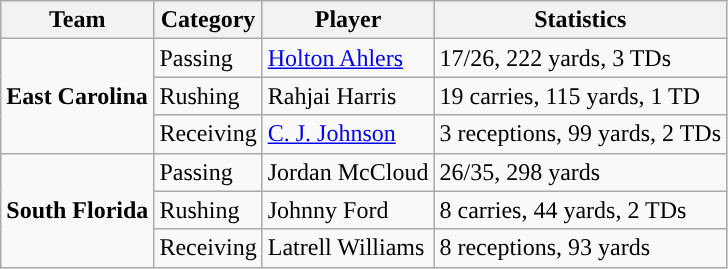<table class="wikitable" style="float: left;">
<tr>
<th>Team</th>
<th>Category</th>
<th>Player</th>
<th>Statistics</th>
</tr>
<tr>
<td rowspan=3><strong>East Carolina</strong></td>
<td>Passing</td>
<td><a href='#'>Holton Ahlers</a></td>
<td>17/26, 222 yards, 3 TDs</td>
</tr>
<tr>
<td>Rushing</td>
<td>Rahjai Harris</td>
<td>19 carries, 115 yards, 1 TD</td>
</tr>
<tr>
<td>Receiving</td>
<td><a href='#'>C. J. Johnson</a></td>
<td>3 receptions, 99 yards, 2 TDs</td>
</tr>
<tr>
<td rowspan=3><strong>South Florida</strong></td>
<td>Passing</td>
<td>Jordan McCloud</td>
<td>26/35, 298 yards</td>
</tr>
<tr>
<td>Rushing</td>
<td>Johnny Ford</td>
<td>8 carries, 44 yards, 2 TDs</td>
</tr>
<tr>
<td>Receiving</td>
<td>Latrell Williams</td>
<td>8 receptions, 93 yards</td>
</tr>
</table>
